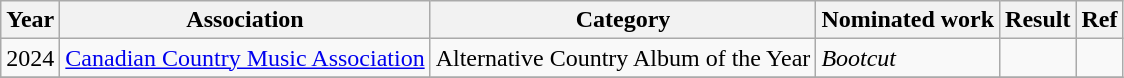<table class="wikitable">
<tr>
<th>Year</th>
<th>Association</th>
<th>Category</th>
<th>Nominated work</th>
<th>Result</th>
<th>Ref</th>
</tr>
<tr>
<td>2024</td>
<td><a href='#'>Canadian Country Music Association</a></td>
<td>Alternative Country Album of the Year</td>
<td><em>Bootcut</em></td>
<td></td>
<td></td>
</tr>
<tr>
</tr>
</table>
